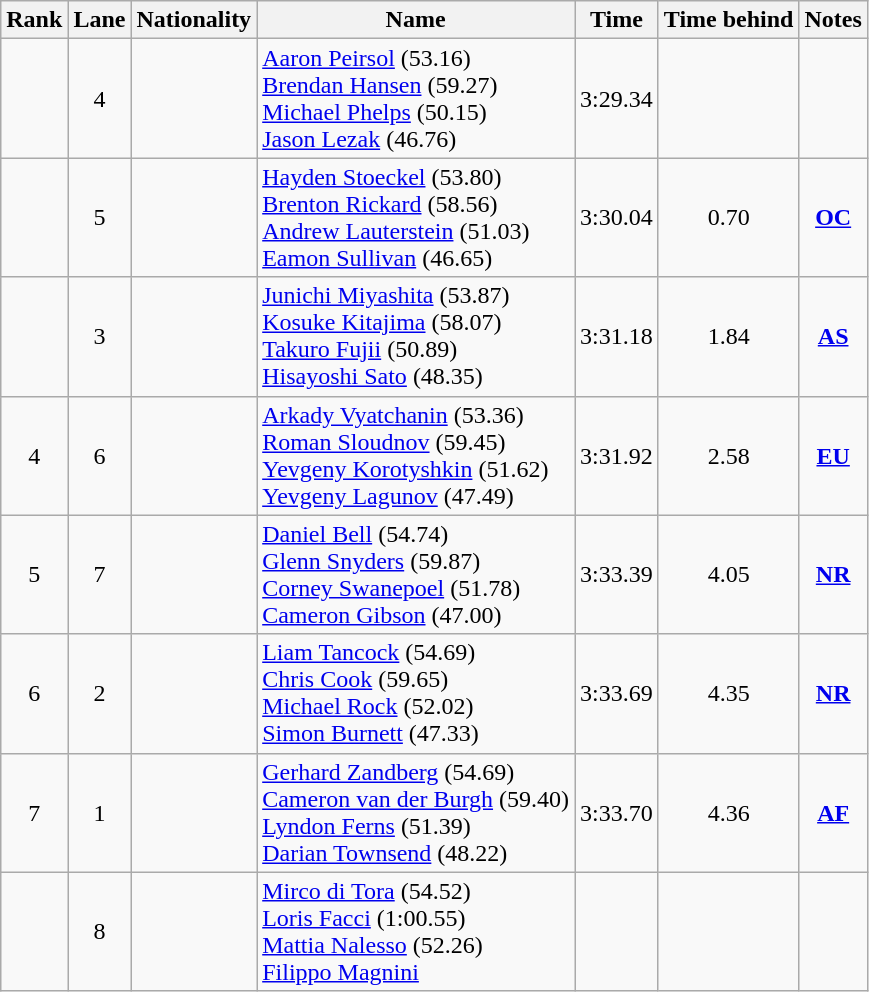<table class="wikitable sortable" style="text-align:center">
<tr>
<th>Rank</th>
<th>Lane</th>
<th>Nationality</th>
<th>Name</th>
<th>Time</th>
<th>Time behind</th>
<th>Notes</th>
</tr>
<tr>
<td></td>
<td>4</td>
<td align=left></td>
<td align=left><a href='#'>Aaron Peirsol</a> (53.16) <br> <a href='#'>Brendan Hansen</a> (59.27) <br> <a href='#'>Michael Phelps</a> (50.15) <br> <a href='#'>Jason Lezak</a> (46.76)</td>
<td>3:29.34</td>
<td></td>
<td></td>
</tr>
<tr>
<td></td>
<td>5</td>
<td align=left></td>
<td align=left><a href='#'>Hayden Stoeckel</a> (53.80) <br> <a href='#'>Brenton Rickard</a> (58.56) <br> <a href='#'>Andrew Lauterstein</a> (51.03) <br> <a href='#'>Eamon Sullivan</a> (46.65)</td>
<td>3:30.04</td>
<td>0.70</td>
<td><strong><a href='#'>OC</a></strong></td>
</tr>
<tr>
<td></td>
<td>3</td>
<td align=left></td>
<td align=left><a href='#'>Junichi Miyashita</a> (53.87) <br> <a href='#'>Kosuke Kitajima</a> (58.07) <br> <a href='#'>Takuro Fujii</a> (50.89) <br> <a href='#'>Hisayoshi Sato</a> (48.35)</td>
<td>3:31.18</td>
<td>1.84</td>
<td><strong><a href='#'>AS</a></strong></td>
</tr>
<tr>
<td>4</td>
<td>6</td>
<td align=left></td>
<td align=left><a href='#'>Arkady Vyatchanin</a> (53.36) <br> <a href='#'>Roman Sloudnov</a> (59.45) <br> <a href='#'>Yevgeny Korotyshkin</a> (51.62) <br> <a href='#'>Yevgeny Lagunov</a> (47.49)</td>
<td>3:31.92</td>
<td>2.58</td>
<td><strong><a href='#'>EU</a></strong></td>
</tr>
<tr>
<td>5</td>
<td>7</td>
<td align=left></td>
<td align=left><a href='#'>Daniel Bell</a> (54.74) <br> <a href='#'>Glenn Snyders</a> (59.87) <br> <a href='#'>Corney Swanepoel</a> (51.78) <br> <a href='#'>Cameron Gibson</a> (47.00)</td>
<td>3:33.39</td>
<td>4.05</td>
<td><strong><a href='#'>NR</a></strong></td>
</tr>
<tr>
<td>6</td>
<td>2</td>
<td align=left></td>
<td align=left><a href='#'>Liam Tancock</a> (54.69) <br> <a href='#'>Chris Cook</a> (59.65) <br> <a href='#'>Michael Rock</a> (52.02) <br> <a href='#'>Simon Burnett</a> (47.33)</td>
<td>3:33.69</td>
<td>4.35</td>
<td><strong><a href='#'>NR</a></strong></td>
</tr>
<tr>
<td>7</td>
<td>1</td>
<td align=left></td>
<td align=left><a href='#'>Gerhard Zandberg</a> (54.69) <br> <a href='#'>Cameron van der Burgh</a> (59.40) <br> <a href='#'>Lyndon Ferns</a> (51.39) <br> <a href='#'>Darian Townsend</a> (48.22)</td>
<td>3:33.70</td>
<td>4.36</td>
<td><strong><a href='#'>AF</a></strong></td>
</tr>
<tr>
<td></td>
<td>8</td>
<td align=left></td>
<td align=left><a href='#'>Mirco di Tora</a> (54.52) <br> <a href='#'>Loris Facci</a> (1:00.55)<br> <a href='#'>Mattia Nalesso</a> (52.26) <br> <a href='#'>Filippo Magnini</a></td>
<td></td>
<td></td>
<td></td>
</tr>
</table>
